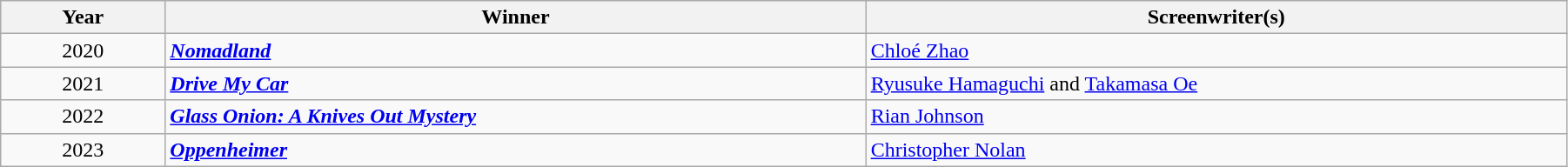<table class="wikitable" width="95%" cellpadding="5">
<tr>
<th width="100"><strong>Year</strong></th>
<th width="450"><strong>Winner</strong></th>
<th width="450"><strong>Screenwriter(s)</strong></th>
</tr>
<tr>
<td style="text-align:center;">2020</td>
<td><strong><em><a href='#'>Nomadland</a></em></strong></td>
<td><a href='#'>Chloé Zhao</a></td>
</tr>
<tr>
<td style="text-align:center;">2021</td>
<td><strong><em><a href='#'>Drive My Car</a></em></strong></td>
<td><a href='#'>Ryusuke Hamaguchi</a> and <a href='#'>Takamasa Oe</a></td>
</tr>
<tr>
<td style="text-align:center;">2022</td>
<td><strong><em><a href='#'>Glass Onion: A Knives Out Mystery</a></em></strong></td>
<td><a href='#'>Rian Johnson</a></td>
</tr>
<tr>
<td style="text-align:center;">2023</td>
<td><strong><em><a href='#'>Oppenheimer</a></em></strong></td>
<td><a href='#'>Christopher Nolan</a></td>
</tr>
</table>
